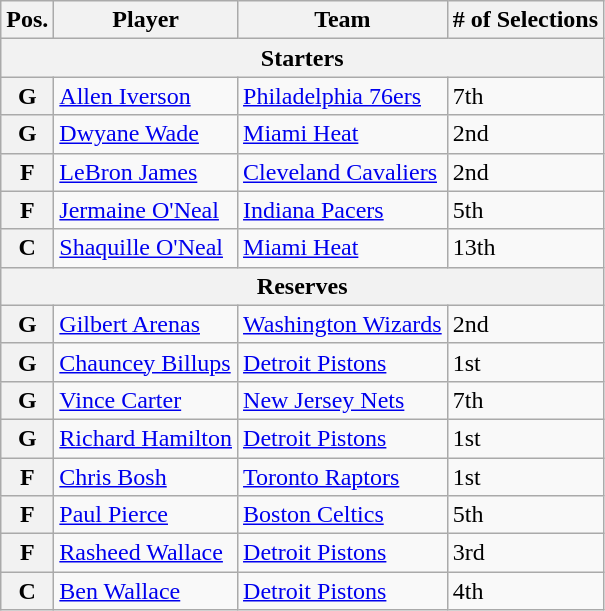<table class="wikitable">
<tr>
<th>Pos.</th>
<th>Player</th>
<th>Team</th>
<th># of Selections</th>
</tr>
<tr>
<th colspan="4">Starters</th>
</tr>
<tr>
<th>G</th>
<td><a href='#'>Allen Iverson</a></td>
<td><a href='#'>Philadelphia 76ers</a></td>
<td>7th</td>
</tr>
<tr>
<th>G</th>
<td><a href='#'>Dwyane Wade</a></td>
<td><a href='#'>Miami Heat</a></td>
<td>2nd</td>
</tr>
<tr>
<th>F</th>
<td><a href='#'>LeBron James</a></td>
<td><a href='#'>Cleveland Cavaliers</a></td>
<td>2nd</td>
</tr>
<tr>
<th>F</th>
<td><a href='#'>Jermaine O'Neal</a></td>
<td><a href='#'>Indiana Pacers</a></td>
<td>5th</td>
</tr>
<tr>
<th>C</th>
<td><a href='#'>Shaquille O'Neal</a></td>
<td><a href='#'>Miami Heat</a></td>
<td>13th</td>
</tr>
<tr>
<th colspan="4">Reserves</th>
</tr>
<tr>
<th>G</th>
<td><a href='#'>Gilbert Arenas</a></td>
<td><a href='#'>Washington Wizards</a></td>
<td>2nd</td>
</tr>
<tr>
<th>G</th>
<td><a href='#'>Chauncey Billups</a></td>
<td><a href='#'>Detroit Pistons</a></td>
<td>1st</td>
</tr>
<tr>
<th>G</th>
<td><a href='#'>Vince Carter</a></td>
<td><a href='#'>New Jersey Nets</a></td>
<td>7th</td>
</tr>
<tr>
<th>G</th>
<td><a href='#'>Richard Hamilton</a></td>
<td><a href='#'>Detroit Pistons</a></td>
<td>1st</td>
</tr>
<tr>
<th>F</th>
<td><a href='#'>Chris Bosh</a></td>
<td><a href='#'>Toronto Raptors</a></td>
<td>1st</td>
</tr>
<tr>
<th>F</th>
<td><a href='#'>Paul Pierce</a></td>
<td><a href='#'>Boston Celtics</a></td>
<td>5th</td>
</tr>
<tr>
<th>F</th>
<td><a href='#'>Rasheed Wallace</a></td>
<td><a href='#'>Detroit Pistons</a></td>
<td>3rd</td>
</tr>
<tr>
<th>C</th>
<td><a href='#'>Ben Wallace</a></td>
<td><a href='#'>Detroit Pistons</a></td>
<td>4th</td>
</tr>
</table>
